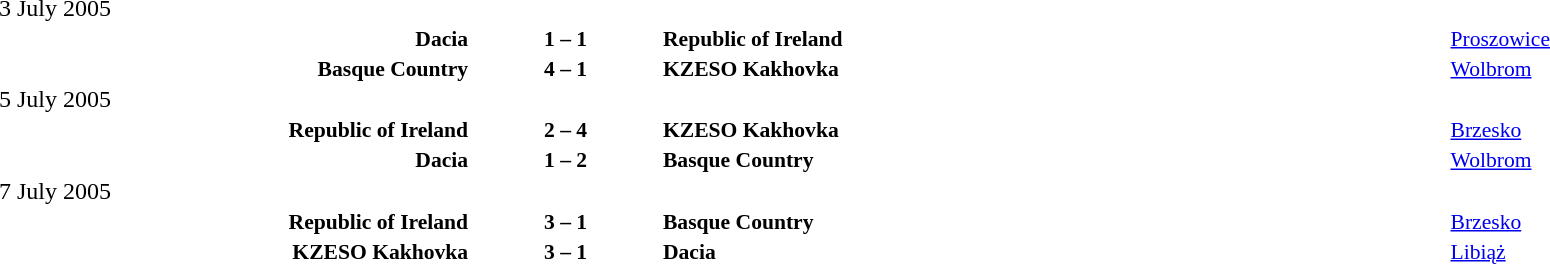<table width=100% cellspacing=1>
<tr>
<th width=25%></th>
<th width=10%></th>
<th></th>
</tr>
<tr>
<td>3 July 2005</td>
</tr>
<tr style=font-size:90%>
<td align=right><strong>Dacia</strong></td>
<td align=center><strong>1 – 1</strong></td>
<td><strong>Republic of Ireland</strong></td>
<td><a href='#'>Proszowice</a></td>
</tr>
<tr style=font-size:90%>
<td align=right><strong>Basque Country</strong></td>
<td align=center><strong>4 – 1</strong></td>
<td><strong>KZESO Kakhovka</strong></td>
<td><a href='#'>Wolbrom</a></td>
</tr>
<tr>
<td>5 July 2005</td>
</tr>
<tr style=font-size:90%>
<td align=right><strong>Republic of Ireland</strong></td>
<td align=center><strong>2 – 4</strong></td>
<td><strong>KZESO Kakhovka</strong></td>
<td><a href='#'>Brzesko</a></td>
</tr>
<tr style=font-size:90%>
<td align=right><strong>Dacia</strong></td>
<td align=center><strong>1 – 2</strong></td>
<td><strong>Basque Country</strong></td>
<td><a href='#'>Wolbrom</a></td>
</tr>
<tr>
<td>7 July 2005</td>
</tr>
<tr style=font-size:90%>
<td align=right><strong>Republic of Ireland</strong></td>
<td align=center><strong>3 – 1</strong></td>
<td><strong>Basque Country</strong></td>
<td><a href='#'>Brzesko</a></td>
</tr>
<tr style=font-size:90%>
<td align=right><strong>KZESO Kakhovka</strong></td>
<td align=center><strong>3 – 1</strong></td>
<td><strong>Dacia</strong></td>
<td><a href='#'>Libiąż</a></td>
</tr>
</table>
